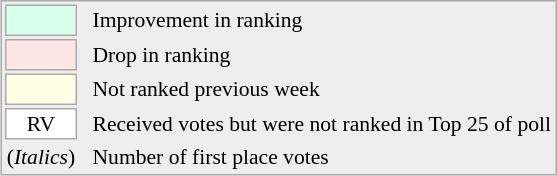<table align=right style="font-size:90%; border:1px solid #aaaaaa; white-space:nowrap; background:#eeeeee;">
<tr>
<td style="background:#d8ffeb; width:20px; border:1px solid #aaaaaa;"> </td>
<td rowspan=5> </td>
<td>Improvement in ranking</td>
</tr>
<tr>
<td style="background:#ffe6e6; width:20px; border:1px solid #aaaaaa;"> </td>
<td>Drop in ranking</td>
</tr>
<tr>
<td style="background:#ffffe6; width:20px; border:1px solid #aaaaaa;"> </td>
<td>Not ranked previous week</td>
</tr>
<tr>
<td align=center style="width:20px; border:1px solid #aaaaaa; background:white;">RV</td>
<td>Received votes but were not ranked in Top 25 of poll</td>
</tr>
<tr>
<td>(<em>Italics</em>)</td>
<td>Number of first place votes</td>
</tr>
</table>
